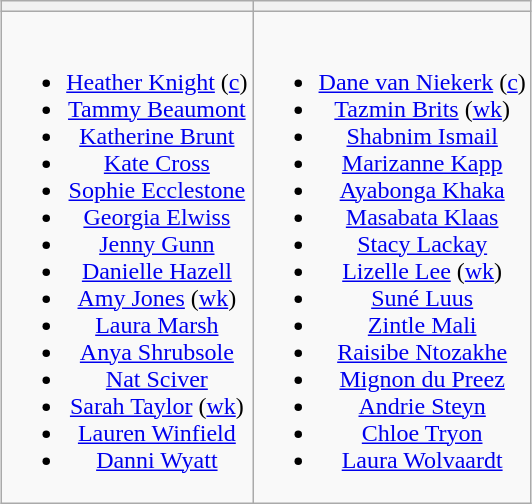<table class="wikitable" style="text-align:center; margin:auto">
<tr>
<th scope=col></th>
<th scope=col></th>
</tr>
<tr style="vertical-align:top">
<td><br><ul><li><a href='#'>Heather Knight</a> (<a href='#'>c</a>)</li><li><a href='#'>Tammy Beaumont</a></li><li><a href='#'>Katherine Brunt</a></li><li><a href='#'>Kate Cross</a></li><li><a href='#'>Sophie Ecclestone</a></li><li><a href='#'>Georgia Elwiss</a></li><li><a href='#'>Jenny Gunn</a></li><li><a href='#'>Danielle Hazell</a></li><li><a href='#'>Amy Jones</a> (<a href='#'>wk</a>)</li><li><a href='#'>Laura Marsh</a></li><li><a href='#'>Anya Shrubsole</a></li><li><a href='#'>Nat Sciver</a></li><li><a href='#'>Sarah Taylor</a> (<a href='#'>wk</a>)</li><li><a href='#'>Lauren Winfield</a></li><li><a href='#'>Danni Wyatt</a></li></ul></td>
<td><br><ul><li><a href='#'>Dane van Niekerk</a> (<a href='#'>c</a>)</li><li><a href='#'>Tazmin Brits</a> (<a href='#'>wk</a>)</li><li><a href='#'>Shabnim Ismail</a></li><li><a href='#'>Marizanne Kapp</a></li><li><a href='#'>Ayabonga Khaka</a></li><li><a href='#'>Masabata Klaas</a></li><li><a href='#'>Stacy Lackay</a></li><li><a href='#'>Lizelle Lee</a> (<a href='#'>wk</a>)</li><li><a href='#'>Suné Luus</a></li><li><a href='#'>Zintle Mali</a></li><li><a href='#'>Raisibe Ntozakhe</a></li><li><a href='#'>Mignon du Preez</a></li><li><a href='#'>Andrie Steyn</a></li><li><a href='#'>Chloe Tryon</a></li><li><a href='#'>Laura Wolvaardt</a></li></ul></td>
</tr>
</table>
